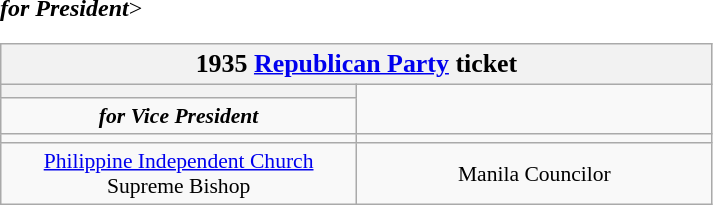<table class=wikitable style="font-size:90%; text-align:center">
<tr>
<th colspan=2><big>1935 <a href='#'>Republican Party</a> ticket</big></th>
</tr>
<tr>
<th style="width:3em; font-size:135%; background:></th>
<th style="width:3em; font-size:135%; background:></th>
</tr>
<tr style="color:#000; font-size:100%; background:#>
<td style="width:200px;"><strong><em>for President</em></strong></td>
<td style="width:200px;"><strong><em>for Vice President</em></strong></td>
</tr>
<tr <--Do not add a generic image here, that would be forbidden under WP:IPH-->>
<td></td>
<td></td>
</tr>
<tr>
<td style=width:16em><a href='#'>Philippine Independent Church</a> Supreme Bishop</td>
<td style=width:16em>Manila Councilor</td>
</tr>
</table>
